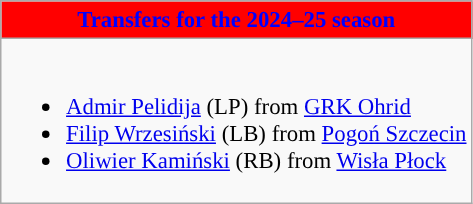<table class="wikitable collapsible collapsed" style="font-size:95%">
<tr>
<th style="color:#0000FF; background:#FF0000"> <strong>Transfers for the 2024–25 season</strong></th>
</tr>
<tr>
<td><br>
<ul><li> <a href='#'>Admir Pelidija</a> (LP) from  <a href='#'>GRK Ohrid</a></li><li> <a href='#'>Filip Wrzesiński</a> (LB) from  <a href='#'>Pogoń Szczecin</a></li><li> <a href='#'>Oliwier Kamiński</a> (RB) from  <a href='#'>Wisła Płock</a></li></ul></td>
</tr>
</table>
